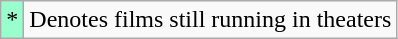<table class="wikitable">
<tr>
<td style="text-align:center; background:#9fc;">*</td>
<td>Denotes films still running in theaters</td>
</tr>
</table>
